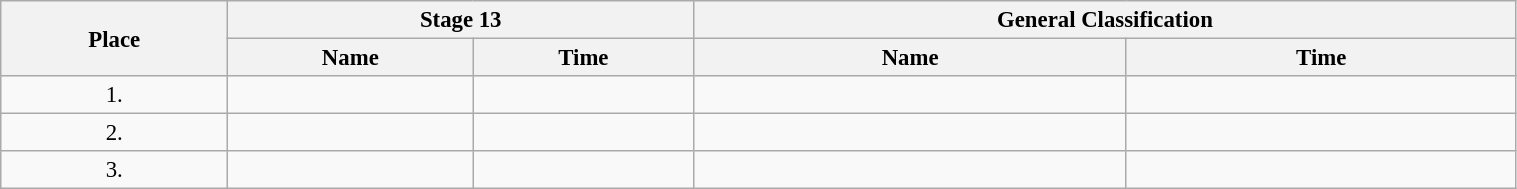<table class=wikitable style="font-size:95%" width="80%">
<tr>
<th rowspan="2">Place</th>
<th colspan="2">Stage 13</th>
<th colspan="2">General Classification</th>
</tr>
<tr>
<th>Name</th>
<th>Time</th>
<th>Name</th>
<th>Time</th>
</tr>
<tr>
<td align="center">1.</td>
<td></td>
<td></td>
<td></td>
<td></td>
</tr>
<tr>
<td align="center">2.</td>
<td></td>
<td></td>
<td></td>
<td></td>
</tr>
<tr>
<td align="center">3.</td>
<td></td>
<td></td>
<td></td>
<td></td>
</tr>
</table>
